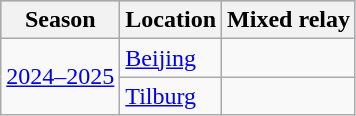<table class="wikitable" style="display: inline-table;">
<tr align="center" bgcolor="#b0c4de">
<th>Season</th>
<th>Location</th>
<th>Mixed relay</th>
</tr>
<tr>
<td rowspan=2><a href='#'>2024–2025</a></td>
<td> <a href='#'>Beijing</a></td>
<td style="text-align:center;"></td>
</tr>
<tr>
<td> <a href='#'>Tilburg</a></td>
<td style="text-align:center;"></td>
</tr>
</table>
